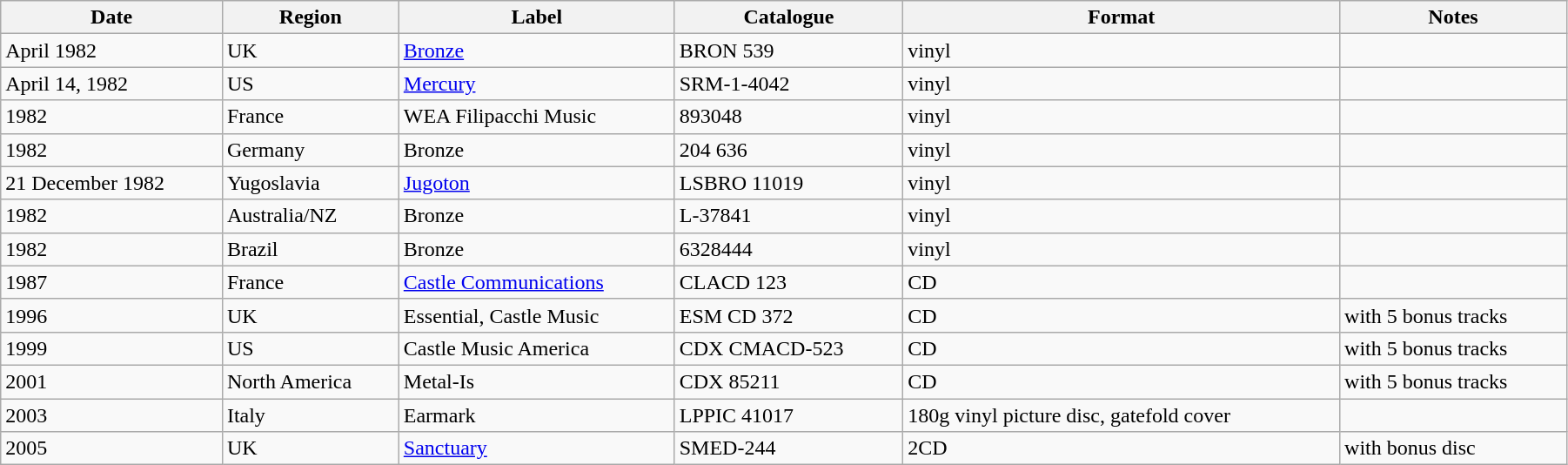<table class="wikitable" width="95%">
<tr>
<th>Date</th>
<th>Region</th>
<th>Label</th>
<th>Catalogue</th>
<th>Format</th>
<th>Notes</th>
</tr>
<tr>
<td>April 1982</td>
<td>UK</td>
<td><a href='#'>Bronze</a></td>
<td>BRON 539</td>
<td>vinyl</td>
<td></td>
</tr>
<tr>
<td>April 14, 1982</td>
<td>US</td>
<td><a href='#'>Mercury</a></td>
<td>SRM-1-4042 </td>
<td>vinyl</td>
<td></td>
</tr>
<tr>
<td>1982</td>
<td>France</td>
<td>WEA Filipacchi Music</td>
<td>893048</td>
<td>vinyl</td>
<td></td>
</tr>
<tr>
<td>1982</td>
<td>Germany</td>
<td>Bronze</td>
<td>204 636</td>
<td>vinyl</td>
<td></td>
</tr>
<tr>
<td>21 December 1982</td>
<td>Yugoslavia</td>
<td><a href='#'>Jugoton</a></td>
<td>LSBRO 11019</td>
<td>vinyl</td>
<td></td>
</tr>
<tr>
<td>1982</td>
<td>Australia/NZ</td>
<td>Bronze</td>
<td>L-37841</td>
<td>vinyl</td>
<td></td>
</tr>
<tr>
<td>1982</td>
<td>Brazil</td>
<td>Bronze</td>
<td>6328444</td>
<td>vinyl</td>
<td></td>
</tr>
<tr>
<td>1987</td>
<td>France</td>
<td><a href='#'>Castle Communications</a></td>
<td>CLACD 123</td>
<td>CD</td>
<td></td>
</tr>
<tr>
<td>1996</td>
<td>UK</td>
<td>Essential, Castle Music</td>
<td>ESM CD 372</td>
<td>CD</td>
<td>with 5 bonus tracks</td>
</tr>
<tr>
<td>1999</td>
<td>US</td>
<td>Castle Music America</td>
<td>CDX CMACD-523</td>
<td>CD</td>
<td>with 5 bonus tracks</td>
</tr>
<tr>
<td>2001</td>
<td>North America</td>
<td>Metal-Is</td>
<td>CDX 85211</td>
<td>CD</td>
<td>with 5 bonus tracks</td>
</tr>
<tr>
<td>2003</td>
<td>Italy</td>
<td>Earmark</td>
<td>LPPIC 41017</td>
<td>180g vinyl picture disc, gatefold cover</td>
<td></td>
</tr>
<tr>
<td>2005</td>
<td>UK</td>
<td><a href='#'>Sanctuary</a></td>
<td>SMED-244</td>
<td>2CD</td>
<td>with bonus disc</td>
</tr>
</table>
